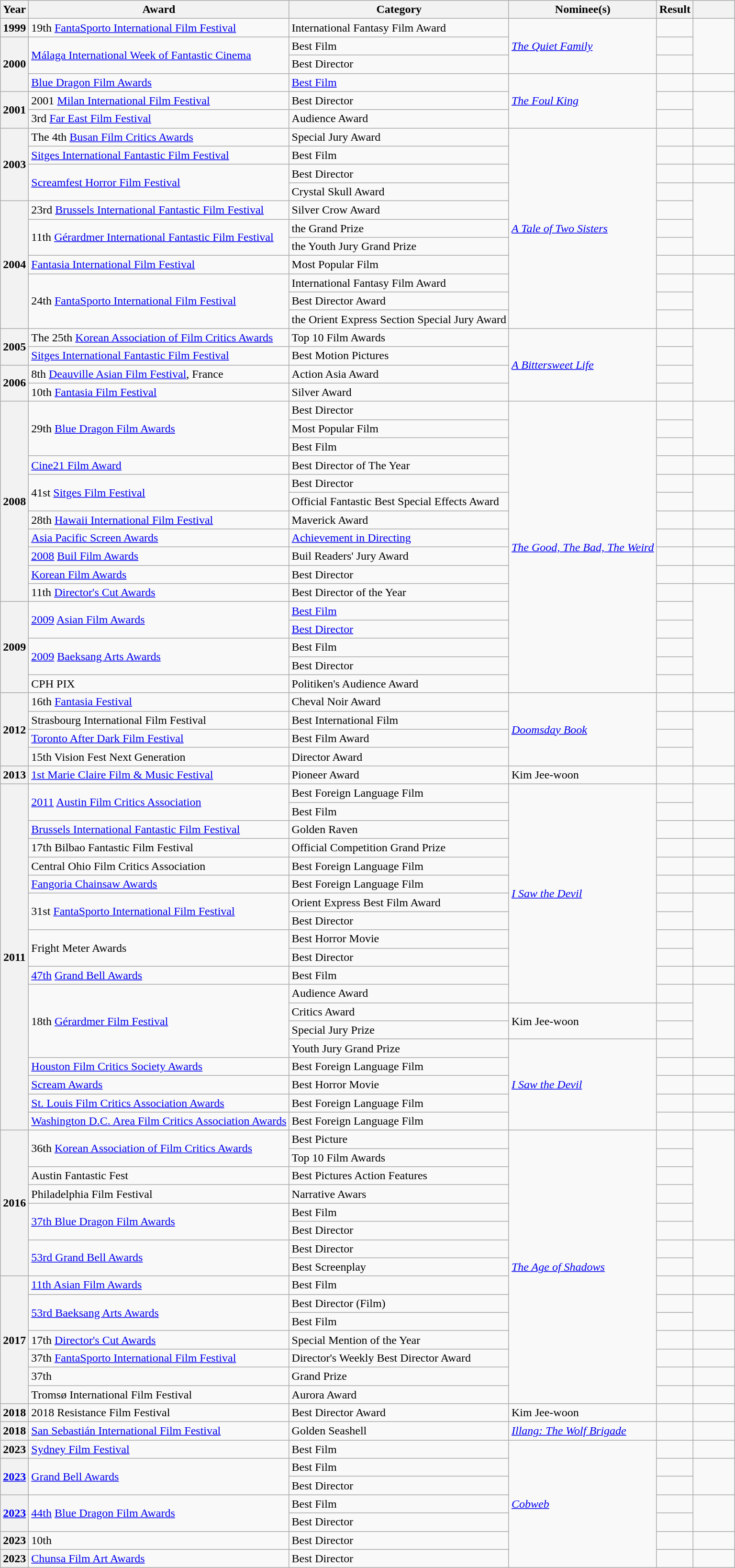<table class="wikitable plainrowheaders sortable">
<tr>
<th scope="col">Year</th>
<th scope="col">Award</th>
<th scope="col">Category</th>
<th scope="col">Nominee(s)</th>
<th scope="col">Result</th>
<th scope="col" width="50" class="unsortable"></th>
</tr>
<tr>
<th scope="row">1999</th>
<td>19th <a href='#'>FantaSporto International Film Festival</a></td>
<td>International Fantasy Film Award</td>
<td rowspan="3"><em><a href='#'>The Quiet Family</a></em></td>
<td></td>
<td rowspan="3"></td>
</tr>
<tr>
<th scope="row" rowspan="3">2000</th>
<td rowspan="2"><a href='#'>Málaga International Week of Fantastic Cinema</a></td>
<td>Best Film</td>
<td></td>
</tr>
<tr>
<td>Best Director</td>
<td></td>
</tr>
<tr>
<td><a href='#'>Blue Dragon Film Awards</a></td>
<td><a href='#'>Best Film</a></td>
<td rowspan="3"><em><a href='#'>The Foul King</a></em></td>
<td></td>
<td></td>
</tr>
<tr>
<th rowspan="2" scope="row">2001</th>
<td>2001 <a href='#'>Milan International Film Festival</a></td>
<td>Best Director</td>
<td></td>
<td rowspan="2"></td>
</tr>
<tr>
<td>3rd <a href='#'>Far East Film Festival</a></td>
<td>Audience Award</td>
<td></td>
</tr>
<tr>
<th rowspan="4" scope="row">2003</th>
<td>The 4th <a href='#'>Busan Film Critics Awards</a></td>
<td>Special Jury Award</td>
<td rowspan="11"><em><a href='#'>A Tale of Two Sisters</a></em></td>
<td></td>
<td></td>
</tr>
<tr>
<td><a href='#'>Sitges International Fantastic Film Festival</a></td>
<td>Best Film</td>
<td></td>
<td></td>
</tr>
<tr>
<td rowspan="2"><a href='#'>Screamfest Horror Film Festival</a></td>
<td>Best Director</td>
<td></td>
<td></td>
</tr>
<tr>
<td>Crystal Skull Award</td>
<td></td>
<td rowspan="4"></td>
</tr>
<tr>
<th rowspan="7" scope="row">2004</th>
<td>23rd <a href='#'>Brussels International Fantastic Film Festival</a></td>
<td>Silver Crow Award</td>
<td></td>
</tr>
<tr>
<td rowspan="2">11th <a href='#'>Gérardmer International Fantastic Film Festival</a></td>
<td>the Grand Prize</td>
<td></td>
</tr>
<tr>
<td>the Youth Jury Grand Prize</td>
<td></td>
</tr>
<tr>
<td><a href='#'>Fantasia International Film Festival</a></td>
<td>Most Popular Film</td>
<td></td>
<td></td>
</tr>
<tr>
<td rowspan="3">24th <a href='#'>FantaSporto International Film Festival</a></td>
<td>International Fantasy Film Award</td>
<td></td>
<td rowspan="3"></td>
</tr>
<tr>
<td>Best Director Award</td>
<td></td>
</tr>
<tr>
<td>the Orient Express Section Special Jury Award</td>
<td></td>
</tr>
<tr>
<th rowspan="2" scope="row">2005</th>
<td>The 25th <a href='#'>Korean Association of Film Critics Awards</a></td>
<td>Top 10 Film Awards</td>
<td rowspan="4"><em><a href='#'>A Bittersweet Life</a></em></td>
<td></td>
<td rowspan="4"></td>
</tr>
<tr>
<td><a href='#'>Sitges International Fantastic Film Festival</a></td>
<td>Best Motion Pictures</td>
<td></td>
</tr>
<tr>
<th rowspan="2" scope="row">2006</th>
<td>8th <a href='#'>Deauville Asian Film Festival</a>, France</td>
<td>Action Asia Award</td>
<td></td>
</tr>
<tr>
<td>10th <a href='#'>Fantasia Film Festival</a></td>
<td>Silver Award</td>
<td></td>
</tr>
<tr>
<th rowspan="11" scope="row">2008</th>
<td rowspan="3">29th <a href='#'>Blue Dragon Film Awards</a></td>
<td>Best Director</td>
<td rowspan="16"><em><a href='#'>The Good, The Bad, The Weird</a></em></td>
<td></td>
<td rowspan="3"></td>
</tr>
<tr>
<td>Most Popular Film</td>
<td></td>
</tr>
<tr>
<td>Best Film</td>
<td></td>
</tr>
<tr>
<td><a href='#'>Cine21 Film Award</a></td>
<td>Best Director of The Year</td>
<td></td>
<td></td>
</tr>
<tr>
<td rowspan="2">41st <a href='#'>Sitges Film Festival</a></td>
<td>Best Director</td>
<td></td>
<td rowspan="2"></td>
</tr>
<tr>
<td>Official Fantastic Best Special Effects Award</td>
<td></td>
</tr>
<tr>
<td>28th <a href='#'>Hawaii International Film Festival</a></td>
<td>Maverick Award</td>
<td></td>
<td></td>
</tr>
<tr>
<td><a href='#'>Asia Pacific Screen Awards</a></td>
<td><a href='#'>Achievement in Directing</a></td>
<td></td>
<td></td>
</tr>
<tr>
<td><a href='#'>2008</a> <a href='#'>Buil Film Awards</a></td>
<td>Buil Readers' Jury Award</td>
<td></td>
<td></td>
</tr>
<tr>
<td><a href='#'>Korean Film Awards</a></td>
<td>Best Director</td>
<td></td>
<td></td>
</tr>
<tr>
<td>11th <a href='#'>Director's Cut Awards</a></td>
<td>Best Director of the Year</td>
<td></td>
<td rowspan="6"></td>
</tr>
<tr>
<th rowspan="5" scope="row">2009</th>
<td rowspan="2"><a href='#'>2009</a> <a href='#'>Asian Film Awards</a></td>
<td><a href='#'>Best Film</a></td>
<td></td>
</tr>
<tr>
<td><a href='#'>Best Director</a></td>
<td></td>
</tr>
<tr>
<td rowspan="2"><a href='#'>2009</a> <a href='#'>Baeksang Arts Awards</a></td>
<td>Best Film</td>
<td></td>
</tr>
<tr>
<td>Best Director</td>
<td></td>
</tr>
<tr>
<td>CPH PIX</td>
<td>Politiken's Audience Award</td>
<td></td>
</tr>
<tr>
<th rowspan="4" scope="row">2012</th>
<td>16th <a href='#'>Fantasia Festival</a></td>
<td>Cheval Noir Award</td>
<td rowspan="4"><em><a href='#'>Doomsday Book</a></em></td>
<td></td>
<td></td>
</tr>
<tr>
<td>Strasbourg International Film Festival</td>
<td>Best International Film</td>
<td></td>
<td rowspan="3"></td>
</tr>
<tr>
<td><a href='#'>Toronto After Dark Film Festival</a></td>
<td>Best Film Award</td>
<td></td>
</tr>
<tr>
<td>15th Vision Fest Next Generation</td>
<td>Director Award</td>
<td></td>
</tr>
<tr>
<th scope="row">2013</th>
<td><a href='#'>1st Marie Claire Film & Music Festival</a></td>
<td>Pioneer Award</td>
<td>Kim Jee-woon</td>
<td></td>
<td></td>
</tr>
<tr>
<th rowspan="19" scope="row">2011</th>
<td rowspan="2"><a href='#'>2011</a> <a href='#'>Austin Film Critics Association</a></td>
<td>Best Foreign Language Film</td>
<td rowspan="12"><em><a href='#'>I Saw the Devil</a></em></td>
<td></td>
<td rowspan="2"></td>
</tr>
<tr>
<td>Best Film</td>
<td></td>
</tr>
<tr>
<td><a href='#'>Brussels International Fantastic Film Festival</a></td>
<td>Golden Raven</td>
<td></td>
<td></td>
</tr>
<tr>
<td>17th Bilbao Fantastic Film Festival</td>
<td>Official Competition Grand Prize</td>
<td></td>
<td></td>
</tr>
<tr>
<td>Central Ohio Film Critics Association</td>
<td>Best Foreign Language Film</td>
<td></td>
<td></td>
</tr>
<tr>
<td><a href='#'>Fangoria Chainsaw Awards</a></td>
<td>Best Foreign Language Film</td>
<td></td>
<td></td>
</tr>
<tr>
<td rowspan="2">31st <a href='#'>FantaSporto International Film Festival</a></td>
<td>Orient Express Best Film Award</td>
<td></td>
<td rowspan="2"></td>
</tr>
<tr>
<td>Best Director</td>
<td></td>
</tr>
<tr>
<td rowspan="2">Fright Meter Awards</td>
<td>Best Horror Movie</td>
<td></td>
<td rowspan="2"></td>
</tr>
<tr>
<td>Best Director</td>
<td></td>
</tr>
<tr>
<td><a href='#'>47th</a> <a href='#'>Grand Bell Awards</a></td>
<td>Best Film</td>
<td></td>
<td></td>
</tr>
<tr>
<td rowspan="4">18th <a href='#'>Gérardmer Film Festival</a></td>
<td>Audience Award</td>
<td></td>
<td rowspan="4"></td>
</tr>
<tr>
<td>Critics Award</td>
<td rowspan="2">Kim Jee-woon</td>
<td></td>
</tr>
<tr>
<td>Special Jury Prize</td>
<td></td>
</tr>
<tr>
<td>Youth Jury Grand Prize</td>
<td rowspan="5"><em><a href='#'>I Saw the Devil</a></em></td>
<td></td>
</tr>
<tr>
<td><a href='#'>Houston Film Critics Society Awards</a></td>
<td>Best Foreign Language Film</td>
<td></td>
<td></td>
</tr>
<tr>
<td><a href='#'>Scream Awards</a></td>
<td>Best Horror Movie</td>
<td></td>
<td></td>
</tr>
<tr>
<td><a href='#'>St. Louis Film Critics Association Awards</a></td>
<td>Best Foreign Language Film</td>
<td></td>
<td></td>
</tr>
<tr>
<td><a href='#'>Washington D.C. Area Film Critics Association Awards</a></td>
<td>Best Foreign Language Film</td>
<td></td>
<td></td>
</tr>
<tr>
<th scope="row" rowspan="8">2016</th>
<td rowspan="2">36th <a href='#'>Korean Association of Film Critics Awards</a></td>
<td>Best Picture</td>
<td rowspan="15"><em><a href='#'>The Age of Shadows</a></em></td>
<td></td>
<td rowspan="6"></td>
</tr>
<tr>
<td>Top 10 Film Awards</td>
<td></td>
</tr>
<tr>
<td>Austin Fantastic Fest</td>
<td>Best Pictures Action Features</td>
<td></td>
</tr>
<tr>
<td>Philadelphia Film Festival</td>
<td>Narrative Awars</td>
<td></td>
</tr>
<tr>
<td rowspan="2"><a href='#'>37th Blue Dragon Film Awards</a></td>
<td>Best Film</td>
<td></td>
</tr>
<tr>
<td>Best Director</td>
<td></td>
</tr>
<tr>
<td rowspan="2"><a href='#'>53rd Grand Bell Awards</a></td>
<td>Best Director</td>
<td></td>
<td rowspan="2"></td>
</tr>
<tr>
<td>Best Screenplay</td>
<td></td>
</tr>
<tr>
<th rowspan="7" scope="row">2017</th>
<td><a href='#'>11th Asian Film Awards</a></td>
<td>Best Film</td>
<td></td>
<td></td>
</tr>
<tr>
<td rowspan="2"><a href='#'>53rd Baeksang Arts Awards</a></td>
<td>Best Director (Film)</td>
<td></td>
<td rowspan="2"></td>
</tr>
<tr>
<td>Best Film</td>
<td></td>
</tr>
<tr>
<td>17th <a href='#'>Director's Cut Awards</a></td>
<td>Special Mention of the Year</td>
<td></td>
<td></td>
</tr>
<tr>
<td>37th <a href='#'>FantaSporto International Film Festival</a></td>
<td>Director's Weekly Best Director Award</td>
<td></td>
<td></td>
</tr>
<tr>
<td>37th </td>
<td>Grand Prize</td>
<td></td>
<td></td>
</tr>
<tr>
<td>Tromsø International Film Festival</td>
<td>Aurora Award</td>
<td></td>
<td></td>
</tr>
<tr>
<th scope="row">2018</th>
<td>2018 Resistance Film Festival</td>
<td>Best Director Award</td>
<td>Kim Jee-woon</td>
<td></td>
<td></td>
</tr>
<tr>
<th scope="row">2018</th>
<td><a href='#'>San Sebastián International Film Festival</a></td>
<td>Golden Seashell</td>
<td><em><a href='#'>Illang: The Wolf Brigade</a></em></td>
<td></td>
<td></td>
</tr>
<tr>
<th scope="row">2023</th>
<td><a href='#'>Sydney Film Festival</a></td>
<td>Best Film</td>
<td rowspan="7"><em><a href='#'>Cobweb</a></em></td>
<td></td>
<td></td>
</tr>
<tr>
<th rowspan="2" scope="row"><a href='#'>2023</a></th>
<td rowspan="2"><a href='#'>Grand Bell Awards</a></td>
<td>Best Film</td>
<td></td>
<td rowspan="2"></td>
</tr>
<tr>
<td>Best Director</td>
<td></td>
</tr>
<tr>
<th rowspan="2" scope="row"><a href='#'>2023</a></th>
<td rowspan="2"><a href='#'>44th</a> <a href='#'>Blue Dragon Film Awards</a></td>
<td>Best Film</td>
<td></td>
<td rowspan="2"></td>
</tr>
<tr>
<td>Best Director</td>
<td></td>
</tr>
<tr>
<th scope="row">2023</th>
<td>10th </td>
<td>Best Director</td>
<td></td>
<td></td>
</tr>
<tr>
<th scope="row">2023</th>
<td><a href='#'>Chunsa Film Art Awards</a></td>
<td>Best Director</td>
<td></td>
<td></td>
</tr>
</table>
